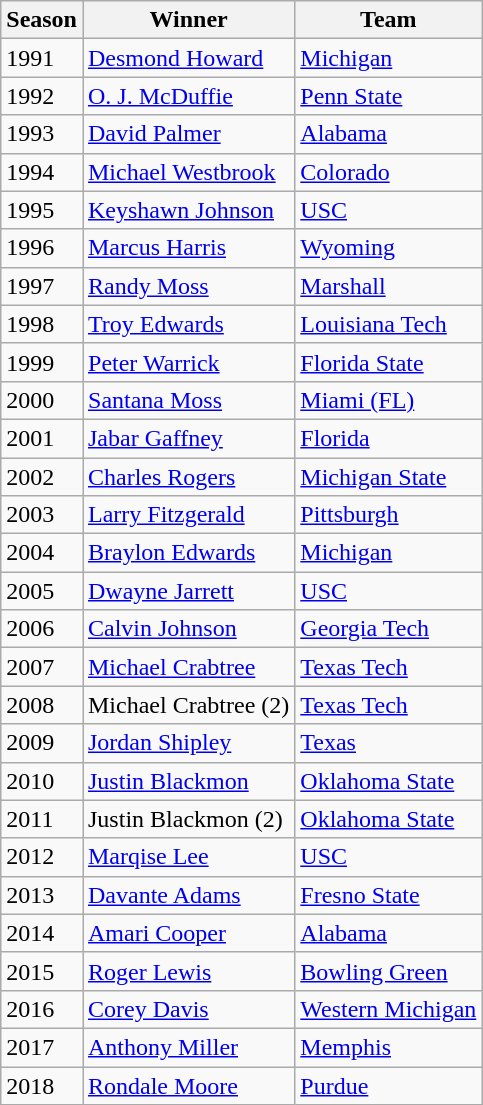<table class="wikitable sortable">
<tr>
<th>Season</th>
<th>Winner</th>
<th>Team</th>
</tr>
<tr>
<td>1991</td>
<td><a href='#'>Desmond Howard</a></td>
<td><a href='#'>Michigan</a></td>
</tr>
<tr>
<td>1992</td>
<td><a href='#'>O. J. McDuffie</a></td>
<td><a href='#'>Penn State</a></td>
</tr>
<tr>
<td>1993</td>
<td><a href='#'>David Palmer</a></td>
<td><a href='#'>Alabama</a></td>
</tr>
<tr>
<td>1994</td>
<td><a href='#'>Michael Westbrook</a></td>
<td><a href='#'>Colorado</a></td>
</tr>
<tr>
<td>1995</td>
<td><a href='#'>Keyshawn Johnson</a></td>
<td><a href='#'>USC</a></td>
</tr>
<tr>
<td>1996</td>
<td><a href='#'>Marcus Harris</a></td>
<td><a href='#'>Wyoming</a></td>
</tr>
<tr>
<td>1997</td>
<td><a href='#'>Randy Moss</a></td>
<td><a href='#'>Marshall</a></td>
</tr>
<tr>
<td>1998</td>
<td><a href='#'>Troy Edwards</a></td>
<td><a href='#'>Louisiana Tech</a></td>
</tr>
<tr>
<td>1999</td>
<td><a href='#'>Peter Warrick</a></td>
<td><a href='#'>Florida State</a></td>
</tr>
<tr>
<td>2000</td>
<td><a href='#'>Santana Moss</a></td>
<td><a href='#'>Miami (FL)</a></td>
</tr>
<tr>
<td>2001</td>
<td><a href='#'>Jabar Gaffney</a></td>
<td><a href='#'>Florida</a></td>
</tr>
<tr>
<td>2002</td>
<td><a href='#'>Charles Rogers</a></td>
<td><a href='#'>Michigan State</a></td>
</tr>
<tr>
<td>2003</td>
<td><a href='#'>Larry Fitzgerald</a></td>
<td><a href='#'>Pittsburgh</a></td>
</tr>
<tr>
<td>2004</td>
<td><a href='#'>Braylon Edwards</a></td>
<td><a href='#'>Michigan</a></td>
</tr>
<tr>
<td>2005</td>
<td><a href='#'>Dwayne Jarrett</a></td>
<td><a href='#'>USC</a></td>
</tr>
<tr>
<td>2006</td>
<td><a href='#'>Calvin Johnson</a></td>
<td><a href='#'>Georgia Tech</a></td>
</tr>
<tr>
<td>2007</td>
<td><a href='#'>Michael Crabtree</a></td>
<td><a href='#'>Texas Tech</a></td>
</tr>
<tr>
<td>2008</td>
<td>Michael Crabtree (2)</td>
<td><a href='#'>Texas Tech</a></td>
</tr>
<tr>
<td>2009</td>
<td><a href='#'>Jordan Shipley</a></td>
<td><a href='#'>Texas</a></td>
</tr>
<tr>
<td>2010</td>
<td><a href='#'>Justin Blackmon</a></td>
<td><a href='#'>Oklahoma State</a></td>
</tr>
<tr>
<td>2011</td>
<td>Justin Blackmon (2)</td>
<td><a href='#'>Oklahoma State</a></td>
</tr>
<tr>
<td>2012</td>
<td><a href='#'>Marqise Lee</a></td>
<td><a href='#'>USC</a></td>
</tr>
<tr>
<td>2013</td>
<td><a href='#'>Davante Adams</a></td>
<td><a href='#'>Fresno State</a></td>
</tr>
<tr>
<td>2014</td>
<td><a href='#'>Amari Cooper</a></td>
<td><a href='#'>Alabama</a></td>
</tr>
<tr>
<td>2015</td>
<td><a href='#'>Roger Lewis</a></td>
<td><a href='#'>Bowling Green</a></td>
</tr>
<tr>
<td>2016</td>
<td><a href='#'>Corey Davis</a></td>
<td><a href='#'>Western Michigan</a></td>
</tr>
<tr>
<td>2017</td>
<td><a href='#'>Anthony Miller</a></td>
<td><a href='#'>Memphis</a></td>
</tr>
<tr>
<td>2018</td>
<td><a href='#'>Rondale Moore</a></td>
<td><a href='#'>Purdue</a></td>
</tr>
</table>
